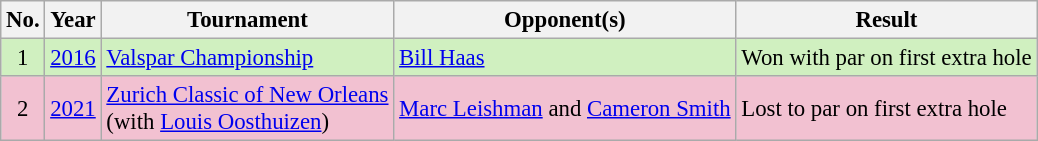<table class="wikitable" style="font-size:95%;">
<tr>
<th>No.</th>
<th>Year</th>
<th>Tournament</th>
<th>Opponent(s)</th>
<th>Result</th>
</tr>
<tr style="background:#D0F0C0;">
<td align=center>1</td>
<td><a href='#'>2016</a></td>
<td><a href='#'>Valspar Championship</a></td>
<td> <a href='#'>Bill Haas</a></td>
<td>Won with par on first extra hole</td>
</tr>
<tr style="background:#F2C1D1;">
<td align=center>2</td>
<td><a href='#'>2021</a></td>
<td><a href='#'>Zurich Classic of New Orleans</a><br>(with  <a href='#'>Louis Oosthuizen</a>)</td>
<td> <a href='#'>Marc Leishman</a> and  <a href='#'>Cameron Smith</a></td>
<td>Lost to par on first extra hole</td>
</tr>
</table>
